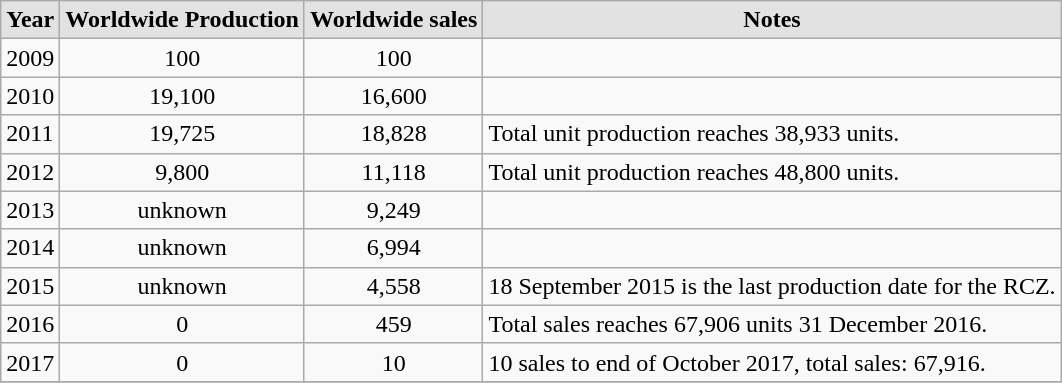<table class="wikitable">
<tr style="text-align:center; background:#e2e2e2;">
<td><strong>Year</strong></td>
<td><strong>Worldwide Production</strong></td>
<td><strong>Worldwide sales</strong></td>
<td><strong>Notes</strong></td>
</tr>
<tr>
<td>2009</td>
<td style="text-align:center;">100</td>
<td style="text-align:center;">100</td>
<td></td>
</tr>
<tr>
<td>2010</td>
<td style="text-align:center;">19,100</td>
<td style="text-align:center;">16,600</td>
<td></td>
</tr>
<tr>
<td>2011</td>
<td style="text-align:center;">19,725</td>
<td style="text-align:center;">18,828</td>
<td>Total unit production reaches 38,933 units.</td>
</tr>
<tr>
<td>2012</td>
<td style="text-align:center;">9,800</td>
<td style="text-align:center;">11,118</td>
<td>Total unit production reaches 48,800 units.</td>
</tr>
<tr>
<td>2013</td>
<td style="text-align:center;">unknown</td>
<td style="text-align:center;">9,249</td>
<td></td>
</tr>
<tr>
<td>2014</td>
<td style="text-align:center;">unknown</td>
<td style="text-align:center;">6,994</td>
<td></td>
</tr>
<tr>
<td>2015</td>
<td style="text-align:center;">unknown</td>
<td style="text-align:center;">4,558</td>
<td>18 September 2015 is the last production date for the RCZ.</td>
</tr>
<tr>
<td>2016</td>
<td style="text-align:center;">0</td>
<td style="text-align:center;">459</td>
<td>Total sales reaches 67,906 units 31 December 2016.</td>
</tr>
<tr>
<td>2017</td>
<td style="text-align:center;">0</td>
<td style="text-align:center;">10</td>
<td>10 sales to end of October 2017, total sales: 67,916.</td>
</tr>
<tr>
</tr>
</table>
